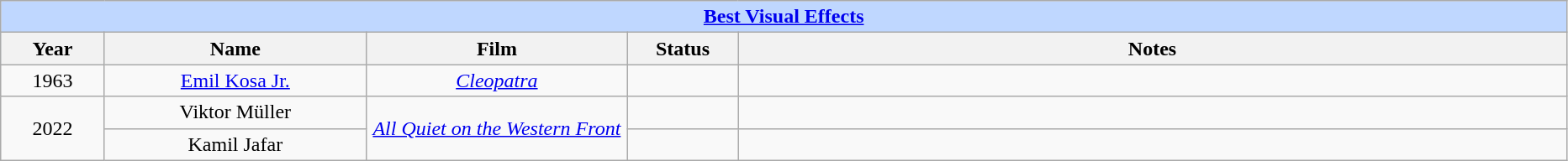<table class="wikitable" style="text-align: center">
<tr style="background:#bfd7ff;">
<td colspan="6" style="text-align:center;"><strong><a href='#'>Best Visual Effects</a></strong></td>
</tr>
<tr style="background:#ebf5ff;">
<th style="width:075px;">Year</th>
<th style="width:200px;">Name</th>
<th style="width:200px;">Film</th>
<th style="width:080px;">Status</th>
<th style="width:650px;">Notes</th>
</tr>
<tr>
<td>1963</td>
<td><a href='#'>Emil Kosa Jr.</a></td>
<td><em><a href='#'>Cleopatra</a></em></td>
<td></td>
<td></td>
</tr>
<tr>
<td rowspan="2">2022</td>
<td>Viktor Müller</td>
<td rowspan="2"><em><a href='#'>All Quiet on the Western Front</a></em></td>
<td></td>
<td></td>
</tr>
<tr>
<td>Kamil Jafar</td>
<td></td>
<td></td>
</tr>
</table>
